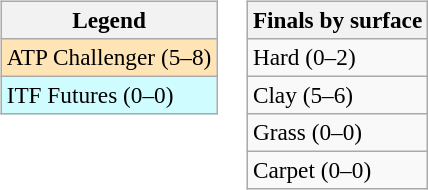<table>
<tr valign=top>
<td><br><table class=wikitable style=font-size:97%>
<tr>
<th>Legend</th>
</tr>
<tr bgcolor=moccasin>
<td>ATP Challenger (5–8)</td>
</tr>
<tr bgcolor=cffcff>
<td>ITF Futures (0–0)</td>
</tr>
</table>
</td>
<td><br><table class=wikitable style=font-size:97%>
<tr>
<th>Finals by surface</th>
</tr>
<tr>
<td>Hard (0–2)</td>
</tr>
<tr>
<td>Clay (5–6)</td>
</tr>
<tr>
<td>Grass (0–0)</td>
</tr>
<tr>
<td>Carpet (0–0)</td>
</tr>
</table>
</td>
</tr>
</table>
